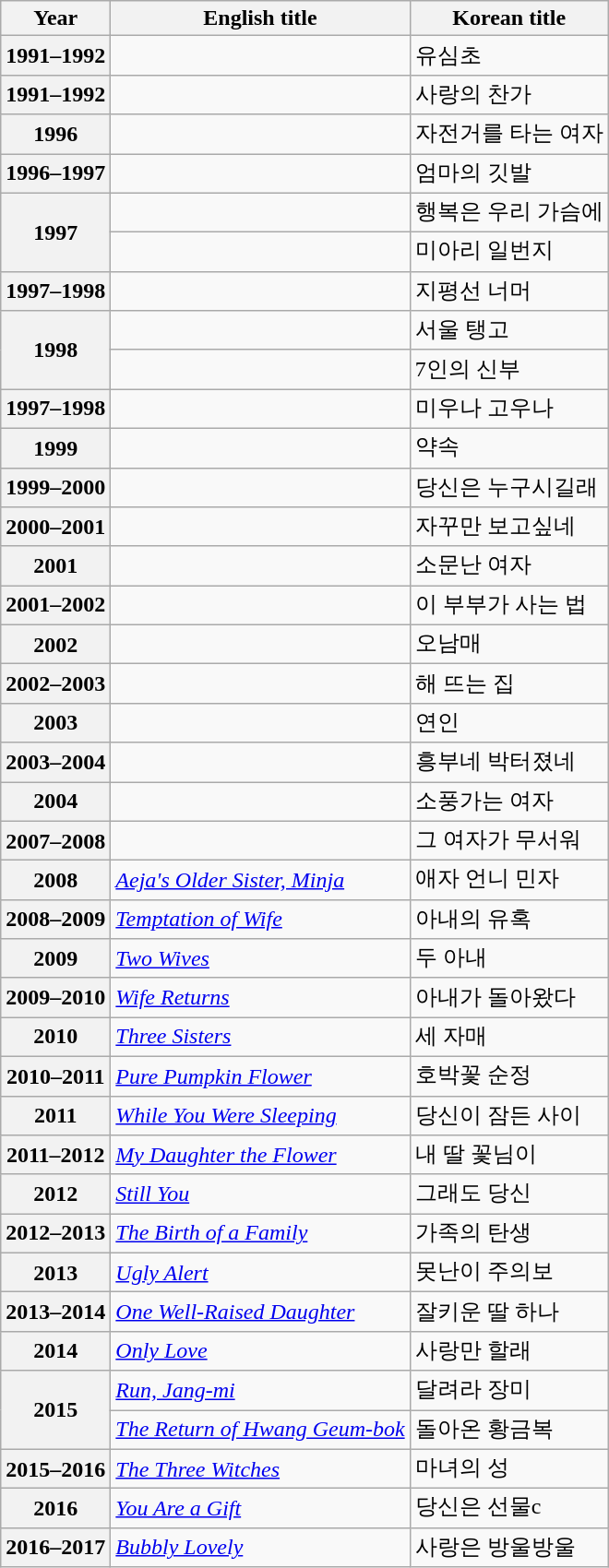<table class="wikitable sortable plainrowheaders">
<tr>
<th scope="col">Year</th>
<th scope="col">English title</th>
<th scope="col">Korean title</th>
</tr>
<tr>
<th scope="row">1991–1992</th>
<td><em></em></td>
<td>유심초</td>
</tr>
<tr>
<th scope="row">1991–1992</th>
<td><em></em></td>
<td>사랑의 찬가</td>
</tr>
<tr>
<th scope="row">1996</th>
<td><em></em></td>
<td>자전거를 타는 여자</td>
</tr>
<tr>
<th scope="row">1996–1997</th>
<td><em></em></td>
<td>엄마의 깃발</td>
</tr>
<tr>
<th scope="row" rowspan=2>1997</th>
<td><em></em></td>
<td>행복은 우리 가슴에</td>
</tr>
<tr>
<td><em></em></td>
<td>미아리 일번지</td>
</tr>
<tr>
<th scope="row">1997–1998</th>
<td><em></em></td>
<td>지평선 너머</td>
</tr>
<tr>
<th scope="row" rowspan=2>1998</th>
<td><em></em></td>
<td>서울 탱고</td>
</tr>
<tr>
<td><em></em></td>
<td>7인의 신부</td>
</tr>
<tr>
<th scope="row">1997–1998</th>
<td><em></em></td>
<td>미우나 고우나</td>
</tr>
<tr>
<th scope="row">1999</th>
<td><em></em></td>
<td>약속</td>
</tr>
<tr>
<th scope="row">1999–2000</th>
<td><em></em></td>
<td>당신은 누구시길래</td>
</tr>
<tr>
<th scope="row">2000–2001</th>
<td><em></em></td>
<td>자꾸만 보고싶네</td>
</tr>
<tr>
<th scope="row">2001</th>
<td><em></em></td>
<td>소문난 여자</td>
</tr>
<tr>
<th scope="row">2001–2002</th>
<td><em></em></td>
<td>이 부부가 사는 법</td>
</tr>
<tr>
<th scope="row">2002</th>
<td><em></em></td>
<td>오남매</td>
</tr>
<tr>
<th scope="row">2002–2003</th>
<td><em></em></td>
<td>해 뜨는 집</td>
</tr>
<tr>
<th scope="row">2003</th>
<td><em></em></td>
<td>연인</td>
</tr>
<tr>
<th scope="row">2003–2004</th>
<td><em></em></td>
<td>흥부네 박터졌네</td>
</tr>
<tr>
<th scope="row">2004</th>
<td><em></em></td>
<td>소풍가는 여자</td>
</tr>
<tr>
<th scope="row">2007–2008</th>
<td><em></em></td>
<td>그 여자가 무서워</td>
</tr>
<tr>
<th scope="row">2008</th>
<td><em><a href='#'>Aeja's Older Sister, Minja</a></em></td>
<td>애자 언니 민자</td>
</tr>
<tr>
<th scope="row">2008–2009</th>
<td><em><a href='#'>Temptation of Wife</a></em></td>
<td>아내의 유혹</td>
</tr>
<tr>
<th scope="row">2009</th>
<td><em><a href='#'>Two Wives</a></em></td>
<td>두 아내</td>
</tr>
<tr>
<th scope="row">2009–2010</th>
<td><em><a href='#'>Wife Returns</a></em></td>
<td>아내가 돌아왔다</td>
</tr>
<tr>
<th scope="row">2010</th>
<td><em><a href='#'>Three Sisters</a></em></td>
<td>세 자매</td>
</tr>
<tr>
<th scope="row">2010–2011</th>
<td><em><a href='#'>Pure Pumpkin Flower</a></em></td>
<td>호박꽃 순정</td>
</tr>
<tr>
<th scope="row">2011</th>
<td><em><a href='#'>While You Were Sleeping</a></em></td>
<td>당신이 잠든 사이</td>
</tr>
<tr>
<th scope="row">2011–2012</th>
<td><em><a href='#'>My Daughter the Flower</a></em></td>
<td>내 딸 꽃님이</td>
</tr>
<tr>
<th scope="row">2012</th>
<td><em><a href='#'>Still You</a></em></td>
<td>그래도 당신</td>
</tr>
<tr>
<th scope="row">2012–2013</th>
<td><em><a href='#'>The Birth of a Family</a></em></td>
<td>가족의 탄생</td>
</tr>
<tr>
<th scope="row">2013</th>
<td><em><a href='#'>Ugly Alert</a></em></td>
<td>못난이 주의보</td>
</tr>
<tr>
<th scope="row">2013–2014</th>
<td><em><a href='#'>One Well-Raised Daughter</a></em></td>
<td>잘키운 딸 하나</td>
</tr>
<tr>
<th scope="row">2014</th>
<td><em><a href='#'>Only Love</a></em></td>
<td>사랑만 할래</td>
</tr>
<tr>
<th scope="row" rowspan=2>2015</th>
<td><em><a href='#'>Run, Jang-mi</a></em></td>
<td>달려라 장미</td>
</tr>
<tr>
<td><em><a href='#'>The Return of Hwang Geum-bok</a></em></td>
<td>돌아온 황금복</td>
</tr>
<tr>
<th scope="row">2015–2016</th>
<td><em><a href='#'>The Three Witches</a></em></td>
<td>마녀의 성</td>
</tr>
<tr>
<th scope="row">2016</th>
<td><em><a href='#'>You Are a Gift</a></em></td>
<td>당신은 선물c</td>
</tr>
<tr>
<th scope="row">2016–2017</th>
<td><em><a href='#'>Bubbly Lovely</a></em></td>
<td>사랑은 방울방울</td>
</tr>
</table>
